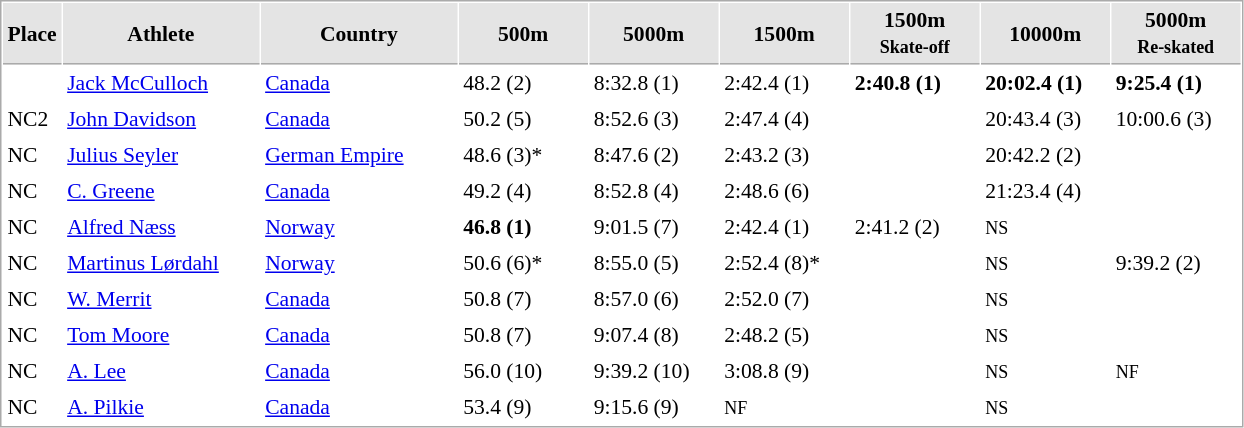<table cellspacing="1" cellpadding="3" style="border:1px solid #AAAAAA;font-size:90%">
<tr bgcolor="#E4E4E4">
<th style="border-bottom:1px solid #AAAAAA" width=15>Place</th>
<th style="border-bottom:1px solid #AAAAAA" width=125>Athlete</th>
<th style="border-bottom:1px solid #AAAAAA" width=125>Country</th>
<th style="border-bottom:1px solid #AAAAAA" width=80>500m</th>
<th style="border-bottom:1px solid #AAAAAA" width=80>5000m</th>
<th style="border-bottom:1px solid #AAAAAA" width=80>1500m</th>
<th style="border-bottom:1px solid #AAAAAA" width=80>1500m<br><small>Skate-off</small></th>
<th style="border-bottom:1px solid #AAAAAA" width=80>10000m</th>
<th style="border-bottom:1px solid #AAAAAA" width=80>5000m<br><small>Re-skated</small></th>
</tr>
<tr>
<td></td>
<td><a href='#'>Jack McCulloch</a></td>
<td> <a href='#'>Canada</a></td>
<td>48.2 (2)</td>
<td>8:32.8 (1)</td>
<td>2:42.4 (1)</td>
<td><strong>2:40.8 (1)</strong></td>
<td><strong>20:02.4 (1)</strong></td>
<td><strong>9:25.4 (1)</strong></td>
</tr>
<tr>
<td>NC2</td>
<td><a href='#'>John Davidson</a></td>
<td> <a href='#'>Canada</a></td>
<td>50.2 (5)</td>
<td>8:52.6 (3)</td>
<td>2:47.4 (4)</td>
<td></td>
<td>20:43.4 (3)</td>
<td>10:00.6 (3)</td>
</tr>
<tr>
<td>NC</td>
<td><a href='#'>Julius Seyler</a></td>
<td> <a href='#'>German Empire</a></td>
<td>48.6 (3)*</td>
<td>8:47.6 (2)</td>
<td>2:43.2 (3)</td>
<td></td>
<td>20:42.2 (2)</td>
<td></td>
</tr>
<tr>
<td>NC</td>
<td><a href='#'>C. Greene</a></td>
<td> <a href='#'>Canada</a></td>
<td>49.2 (4)</td>
<td>8:52.8 (4)</td>
<td>2:48.6 (6)</td>
<td></td>
<td>21:23.4 (4)</td>
<td></td>
</tr>
<tr>
<td>NC</td>
<td><a href='#'>Alfred Næss</a></td>
<td> <a href='#'>Norway</a></td>
<td><strong>46.8 (1)</strong></td>
<td>9:01.5 (7)</td>
<td>2:42.4 (1)</td>
<td>2:41.2 (2)</td>
<td><small>NS</small></td>
<td></td>
</tr>
<tr>
<td>NC</td>
<td><a href='#'>Martinus Lørdahl</a></td>
<td> <a href='#'>Norway</a></td>
<td>50.6 (6)*</td>
<td>8:55.0 (5)</td>
<td>2:52.4 (8)*</td>
<td></td>
<td><small>NS</small></td>
<td>9:39.2 (2)</td>
</tr>
<tr>
<td>NC</td>
<td><a href='#'>W. Merrit</a></td>
<td> <a href='#'>Canada</a></td>
<td>50.8 (7)</td>
<td>8:57.0 (6)</td>
<td>2:52.0 (7)</td>
<td></td>
<td><small>NS</small></td>
<td></td>
</tr>
<tr>
<td>NC</td>
<td><a href='#'>Tom Moore</a></td>
<td> <a href='#'>Canada</a></td>
<td>50.8 (7)</td>
<td>9:07.4 (8)</td>
<td>2:48.2 (5)</td>
<td></td>
<td><small>NS</small></td>
<td></td>
</tr>
<tr>
<td>NC</td>
<td><a href='#'>A. Lee</a></td>
<td> <a href='#'>Canada</a></td>
<td>56.0 (10)</td>
<td>9:39.2 (10)</td>
<td>3:08.8 (9)</td>
<td></td>
<td><small>NS</small></td>
<td><small>NF</small></td>
</tr>
<tr>
<td>NC</td>
<td><a href='#'>A. Pilkie</a></td>
<td> <a href='#'>Canada</a></td>
<td>53.4 (9)</td>
<td>9:15.6 (9)</td>
<td><small>NF</small></td>
<td></td>
<td><small>NS</small></td>
<td></td>
</tr>
</table>
